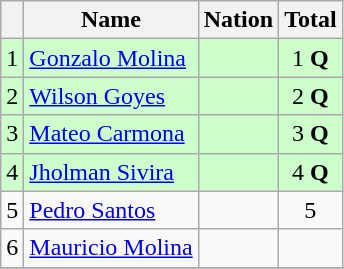<table class="wikitable" style="text-align:center">
<tr>
<th></th>
<th>Name</th>
<th>Nation</th>
<th>Total</th>
</tr>
<tr bgcolor=ccffcc>
<td>1</td>
<td align=left><a href='#'>Gonzalo Molina</a></td>
<td align=left></td>
<td>1 <strong>Q</strong></td>
</tr>
<tr bgcolor=ccffcc>
<td>2</td>
<td align=left><a href='#'>Wilson Goyes</a></td>
<td align=left></td>
<td>2 <strong>Q</strong></td>
</tr>
<tr bgcolor=ccffcc>
<td>3</td>
<td align=left><a href='#'>Mateo Carmona</a></td>
<td align=left></td>
<td>3 <strong>Q</strong></td>
</tr>
<tr bgcolor=ccffcc>
<td>4</td>
<td align=left><a href='#'>Jholman Sivira</a></td>
<td align=left></td>
<td>4 <strong>Q</strong></td>
</tr>
<tr>
<td>5</td>
<td align=left><a href='#'>Pedro Santos</a></td>
<td align=left></td>
<td>5</td>
</tr>
<tr>
<td>6</td>
<td align=left><a href='#'>Mauricio Molina</a></td>
<td align=left></td>
<td></td>
</tr>
<tr>
</tr>
</table>
